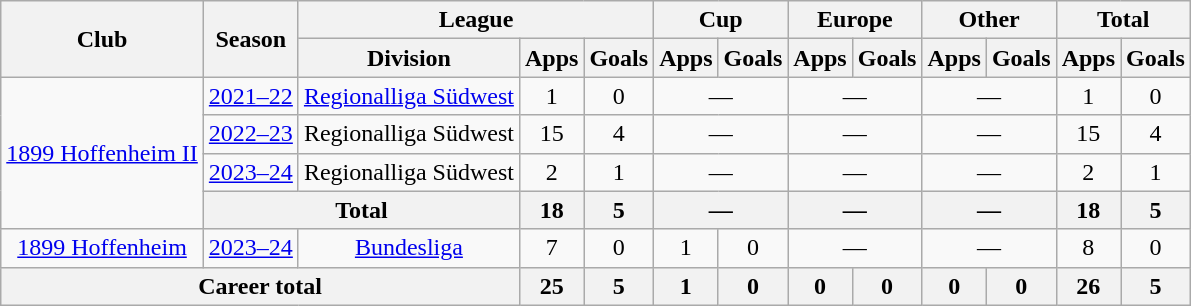<table class="wikitable" style="text-align:center">
<tr>
<th rowspan="2">Club</th>
<th rowspan="2">Season</th>
<th colspan="3">League</th>
<th colspan="2">Cup</th>
<th colspan="2">Europe</th>
<th colspan="2">Other</th>
<th colspan="2">Total</th>
</tr>
<tr>
<th>Division</th>
<th>Apps</th>
<th>Goals</th>
<th>Apps</th>
<th>Goals</th>
<th>Apps</th>
<th>Goals</th>
<th>Apps</th>
<th>Goals</th>
<th>Apps</th>
<th>Goals</th>
</tr>
<tr>
<td rowspan="4"><a href='#'>1899 Hoffenheim II</a></td>
<td><a href='#'>2021–22</a></td>
<td><a href='#'>Regionalliga Südwest</a></td>
<td>1</td>
<td>0</td>
<td colspan="2">—</td>
<td colspan="2">—</td>
<td colspan="2">—</td>
<td>1</td>
<td>0</td>
</tr>
<tr>
<td><a href='#'>2022–23</a></td>
<td>Regionalliga Südwest</td>
<td>15</td>
<td>4</td>
<td colspan="2">—</td>
<td colspan="2">—</td>
<td colspan="2">—</td>
<td>15</td>
<td>4</td>
</tr>
<tr>
<td><a href='#'>2023–24</a></td>
<td>Regionalliga Südwest</td>
<td>2</td>
<td>1</td>
<td colspan="2">—</td>
<td colspan="2">—</td>
<td colspan="2">—</td>
<td>2</td>
<td>1</td>
</tr>
<tr>
<th colspan="2">Total</th>
<th>18</th>
<th>5</th>
<th colspan="2">—</th>
<th colspan="2">—</th>
<th colspan="2">—</th>
<th>18</th>
<th>5</th>
</tr>
<tr>
<td><a href='#'>1899 Hoffenheim</a></td>
<td><a href='#'>2023–24</a></td>
<td><a href='#'>Bundesliga</a></td>
<td>7</td>
<td>0</td>
<td>1</td>
<td>0</td>
<td colspan="2">—</td>
<td colspan="2">—</td>
<td>8</td>
<td>0</td>
</tr>
<tr>
<th colspan="3">Career total</th>
<th>25</th>
<th>5</th>
<th>1</th>
<th>0</th>
<th>0</th>
<th>0</th>
<th>0</th>
<th>0</th>
<th>26</th>
<th>5</th>
</tr>
</table>
